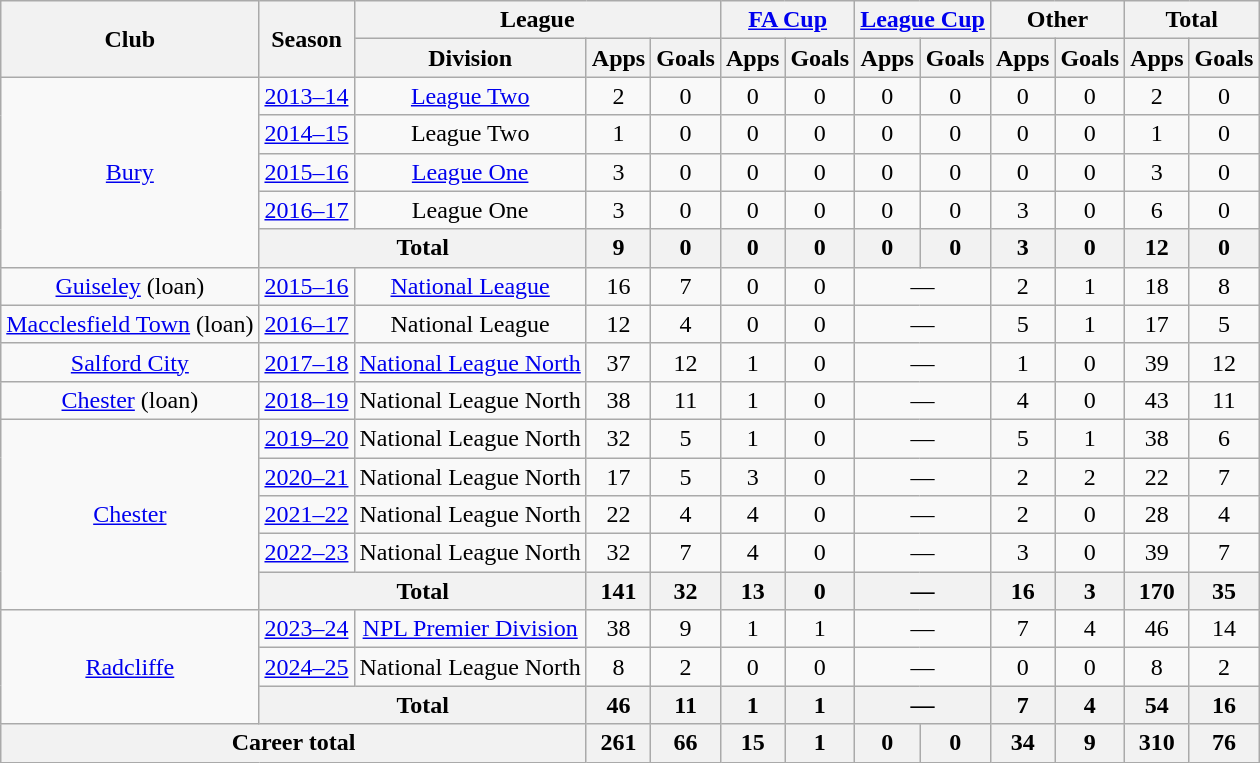<table class="wikitable" style="text-align: center">
<tr>
<th rowspan="2">Club</th>
<th rowspan="2">Season</th>
<th colspan="3">League</th>
<th colspan="2"><a href='#'>FA Cup</a></th>
<th colspan="2"><a href='#'>League Cup</a></th>
<th colspan="2">Other</th>
<th colspan="2">Total</th>
</tr>
<tr>
<th>Division</th>
<th>Apps</th>
<th>Goals</th>
<th>Apps</th>
<th>Goals</th>
<th>Apps</th>
<th>Goals</th>
<th>Apps</th>
<th>Goals</th>
<th>Apps</th>
<th>Goals</th>
</tr>
<tr>
<td rowspan="5"><a href='#'>Bury</a></td>
<td><a href='#'>2013–14</a></td>
<td><a href='#'>League Two</a></td>
<td>2</td>
<td>0</td>
<td>0</td>
<td>0</td>
<td>0</td>
<td>0</td>
<td>0</td>
<td>0</td>
<td>2</td>
<td>0</td>
</tr>
<tr>
<td><a href='#'>2014–15</a></td>
<td>League Two</td>
<td>1</td>
<td>0</td>
<td>0</td>
<td>0</td>
<td>0</td>
<td>0</td>
<td>0</td>
<td>0</td>
<td>1</td>
<td>0</td>
</tr>
<tr>
<td><a href='#'>2015–16</a></td>
<td><a href='#'>League One</a></td>
<td>3</td>
<td>0</td>
<td>0</td>
<td>0</td>
<td>0</td>
<td>0</td>
<td>0</td>
<td>0</td>
<td>3</td>
<td>0</td>
</tr>
<tr>
<td><a href='#'>2016–17</a></td>
<td>League One</td>
<td>3</td>
<td>0</td>
<td>0</td>
<td>0</td>
<td>0</td>
<td>0</td>
<td>3</td>
<td>0</td>
<td>6</td>
<td>0</td>
</tr>
<tr>
<th colspan="2">Total</th>
<th>9</th>
<th>0</th>
<th>0</th>
<th>0</th>
<th>0</th>
<th>0</th>
<th>3</th>
<th>0</th>
<th>12</th>
<th>0</th>
</tr>
<tr>
<td><a href='#'>Guiseley</a> (loan)</td>
<td><a href='#'>2015–16</a></td>
<td><a href='#'>National League</a></td>
<td>16</td>
<td>7</td>
<td>0</td>
<td>0</td>
<td colspan="2">—</td>
<td>2</td>
<td>1</td>
<td>18</td>
<td>8</td>
</tr>
<tr>
<td><a href='#'>Macclesfield Town</a> (loan)</td>
<td><a href='#'>2016–17</a></td>
<td>National League</td>
<td>12</td>
<td>4</td>
<td>0</td>
<td>0</td>
<td colspan="2">—</td>
<td>5</td>
<td>1</td>
<td>17</td>
<td>5</td>
</tr>
<tr>
<td><a href='#'>Salford City</a></td>
<td><a href='#'>2017–18</a></td>
<td><a href='#'>National League North</a></td>
<td>37</td>
<td>12</td>
<td>1</td>
<td>0</td>
<td colspan="2">—</td>
<td>1</td>
<td>0</td>
<td>39</td>
<td>12</td>
</tr>
<tr>
<td><a href='#'>Chester</a> (loan)</td>
<td><a href='#'>2018–19</a></td>
<td>National League North</td>
<td>38</td>
<td>11</td>
<td>1</td>
<td>0</td>
<td colspan="2">—</td>
<td>4</td>
<td>0</td>
<td>43</td>
<td>11</td>
</tr>
<tr>
<td rowspan="5"><a href='#'>Chester</a></td>
<td><a href='#'>2019–20</a></td>
<td>National League North</td>
<td>32</td>
<td>5</td>
<td>1</td>
<td>0</td>
<td colspan="2">—</td>
<td>5</td>
<td>1</td>
<td>38</td>
<td>6</td>
</tr>
<tr>
<td><a href='#'>2020–21</a></td>
<td>National League North</td>
<td>17</td>
<td>5</td>
<td>3</td>
<td>0</td>
<td colspan="2">—</td>
<td>2</td>
<td>2</td>
<td>22</td>
<td>7</td>
</tr>
<tr>
<td><a href='#'>2021–22</a></td>
<td>National League North</td>
<td>22</td>
<td>4</td>
<td>4</td>
<td>0</td>
<td colspan="2">—</td>
<td>2</td>
<td>0</td>
<td>28</td>
<td>4</td>
</tr>
<tr>
<td><a href='#'>2022–23</a></td>
<td>National League North</td>
<td>32</td>
<td>7</td>
<td>4</td>
<td>0</td>
<td colspan="2">—</td>
<td>3</td>
<td>0</td>
<td>39</td>
<td>7</td>
</tr>
<tr>
<th colspan="2">Total</th>
<th>141</th>
<th>32</th>
<th>13</th>
<th>0</th>
<th colspan="2">—</th>
<th>16</th>
<th>3</th>
<th>170</th>
<th>35</th>
</tr>
<tr>
<td rowspan="3"><a href='#'>Radcliffe</a></td>
<td><a href='#'>2023–24</a></td>
<td><a href='#'>NPL Premier Division</a></td>
<td>38</td>
<td>9</td>
<td>1</td>
<td>1</td>
<td colspan="2">—</td>
<td>7</td>
<td>4</td>
<td>46</td>
<td>14</td>
</tr>
<tr>
<td><a href='#'>2024–25</a></td>
<td>National League North</td>
<td>8</td>
<td>2</td>
<td>0</td>
<td>0</td>
<td colspan="2">—</td>
<td>0</td>
<td>0</td>
<td>8</td>
<td>2</td>
</tr>
<tr>
<th colspan="2">Total</th>
<th>46</th>
<th>11</th>
<th>1</th>
<th>1</th>
<th colspan="2">—</th>
<th>7</th>
<th>4</th>
<th>54</th>
<th>16</th>
</tr>
<tr>
<th colspan="3">Career total</th>
<th>261</th>
<th>66</th>
<th>15</th>
<th>1</th>
<th>0</th>
<th>0</th>
<th>34</th>
<th>9</th>
<th>310</th>
<th>76</th>
</tr>
</table>
